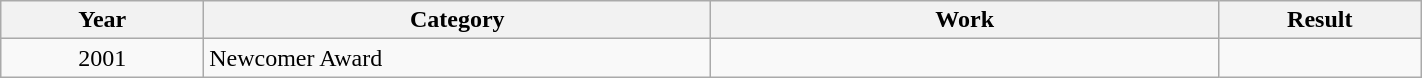<table | width="75%" class="wikitable sortable">
<tr>
<th width="10%">Year</th>
<th width="25%">Category</th>
<th width="25%">Work</th>
<th width="10%">Result</th>
</tr>
<tr>
<td align="center">2001</td>
<td>Newcomer Award</td>
<td></td>
<td></td>
</tr>
</table>
